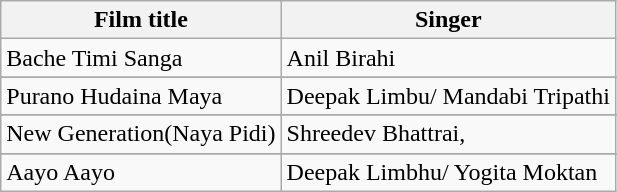<table class="wikitable">
<tr>
<th>Film title</th>
<th>Singer</th>
</tr>
<tr>
<td>Bache Timi Sanga</td>
<td>Anil Birahi</td>
</tr>
<tr>
</tr>
<tr>
<td>Purano Hudaina Maya</td>
<td>Deepak Limbu/ Mandabi Tripathi</td>
</tr>
<tr>
</tr>
<tr>
<td>New Generation(Naya Pidi)</td>
<td>Shreedev Bhattrai,</td>
</tr>
<tr>
</tr>
<tr>
<td>Aayo Aayo</td>
<td>Deepak Limbhu/ Yogita Moktan</td>
</tr>
</table>
